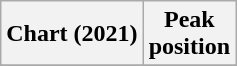<table class="wikitable plainrowheaders" style="text-align:center">
<tr>
<th scope="col">Chart (2021)</th>
<th scope="col">Peak<br>position</th>
</tr>
<tr>
</tr>
</table>
